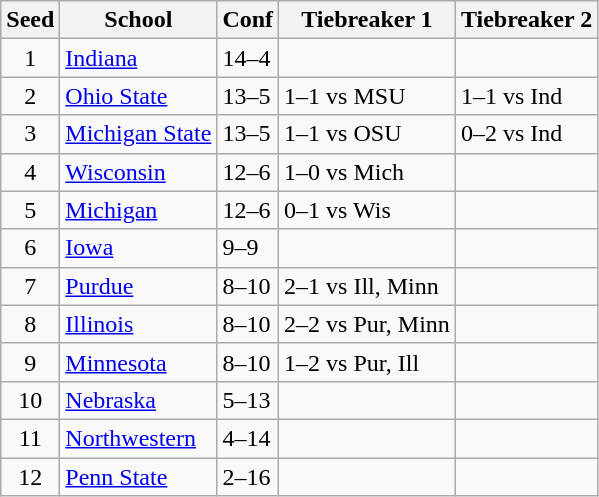<table class="wikitable">
<tr>
<th>Seed</th>
<th>School</th>
<th>Conf</th>
<th>Tiebreaker 1</th>
<th>Tiebreaker 2</th>
</tr>
<tr>
<td align=center>1</td>
<td><a href='#'>Indiana</a></td>
<td>14–4</td>
<td></td>
<td></td>
</tr>
<tr>
<td align=center>2</td>
<td><a href='#'>Ohio State</a></td>
<td>13–5</td>
<td>1–1 vs MSU</td>
<td>1–1 vs Ind</td>
</tr>
<tr>
<td align=center>3</td>
<td><a href='#'>Michigan State</a></td>
<td>13–5</td>
<td>1–1 vs OSU</td>
<td>0–2 vs Ind</td>
</tr>
<tr>
<td align=center>4</td>
<td><a href='#'>Wisconsin</a></td>
<td>12–6</td>
<td>1–0 vs Mich</td>
<td></td>
</tr>
<tr>
<td align=center>5</td>
<td><a href='#'>Michigan</a></td>
<td>12–6</td>
<td>0–1 vs Wis</td>
<td></td>
</tr>
<tr>
<td align=center>6</td>
<td><a href='#'>Iowa</a></td>
<td>9–9</td>
<td></td>
<td></td>
</tr>
<tr>
<td align=center>7</td>
<td><a href='#'>Purdue</a></td>
<td>8–10</td>
<td>2–1 vs Ill, Minn</td>
<td></td>
</tr>
<tr>
<td align=center>8</td>
<td><a href='#'>Illinois</a></td>
<td>8–10</td>
<td>2–2 vs Pur, Minn</td>
<td></td>
</tr>
<tr>
<td align=center>9</td>
<td><a href='#'>Minnesota</a></td>
<td>8–10</td>
<td>1–2 vs Pur, Ill</td>
<td></td>
</tr>
<tr>
<td align=center>10</td>
<td><a href='#'>Nebraska</a></td>
<td>5–13</td>
<td></td>
<td></td>
</tr>
<tr>
<td align=center>11</td>
<td><a href='#'>Northwestern</a></td>
<td>4–14</td>
<td></td>
<td></td>
</tr>
<tr>
<td align=center>12</td>
<td><a href='#'>Penn State</a></td>
<td>2–16</td>
<td></td>
<td></td>
</tr>
</table>
